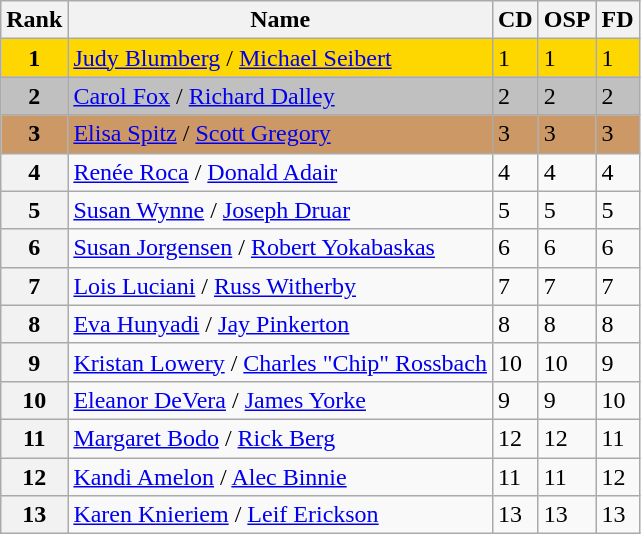<table class="wikitable">
<tr>
<th>Rank</th>
<th>Name</th>
<th>CD</th>
<th>OSP</th>
<th>FD</th>
</tr>
<tr bgcolor="gold">
<td align="center"><strong>1</strong></td>
<td><a href='#'>Judy Blumberg</a> / <a href='#'>Michael Seibert</a></td>
<td>1</td>
<td>1</td>
<td>1</td>
</tr>
<tr bgcolor="silver">
<td align="center"><strong>2</strong></td>
<td><a href='#'>Carol Fox</a> / <a href='#'>Richard Dalley</a></td>
<td>2</td>
<td>2</td>
<td>2</td>
</tr>
<tr bgcolor="cc9966">
<td align="center"><strong>3</strong></td>
<td><a href='#'>Elisa Spitz</a> / <a href='#'>Scott Gregory</a></td>
<td>3</td>
<td>3</td>
<td>3</td>
</tr>
<tr>
<th>4</th>
<td><a href='#'>Renée Roca</a> / <a href='#'>Donald Adair</a></td>
<td>4</td>
<td>4</td>
<td>4</td>
</tr>
<tr>
<th>5</th>
<td><a href='#'>Susan Wynne</a> / <a href='#'>Joseph Druar</a></td>
<td>5</td>
<td>5</td>
<td>5</td>
</tr>
<tr>
<th>6</th>
<td><a href='#'>Susan Jorgensen</a> / <a href='#'>Robert Yokabaskas</a></td>
<td>6</td>
<td>6</td>
<td>6</td>
</tr>
<tr>
<th>7</th>
<td><a href='#'>Lois Luciani</a> / <a href='#'>Russ Witherby</a></td>
<td>7</td>
<td>7</td>
<td>7</td>
</tr>
<tr>
<th>8</th>
<td><a href='#'>Eva Hunyadi</a> / <a href='#'>Jay Pinkerton</a></td>
<td>8</td>
<td>8</td>
<td>8</td>
</tr>
<tr>
<th>9</th>
<td><a href='#'>Kristan Lowery</a> / <a href='#'>Charles "Chip" Rossbach</a></td>
<td>10</td>
<td>10</td>
<td>9</td>
</tr>
<tr>
<th>10</th>
<td><a href='#'>Eleanor DeVera</a> / <a href='#'>James Yorke</a></td>
<td>9</td>
<td>9</td>
<td>10</td>
</tr>
<tr>
<th>11</th>
<td><a href='#'>Margaret Bodo</a> / <a href='#'>Rick Berg</a></td>
<td>12</td>
<td>12</td>
<td>11</td>
</tr>
<tr>
<th>12</th>
<td><a href='#'>Kandi Amelon</a> / <a href='#'>Alec Binnie</a></td>
<td>11</td>
<td>11</td>
<td>12</td>
</tr>
<tr>
<th>13</th>
<td><a href='#'>Karen Knieriem</a> / <a href='#'>Leif Erickson</a></td>
<td>13</td>
<td>13</td>
<td>13</td>
</tr>
</table>
